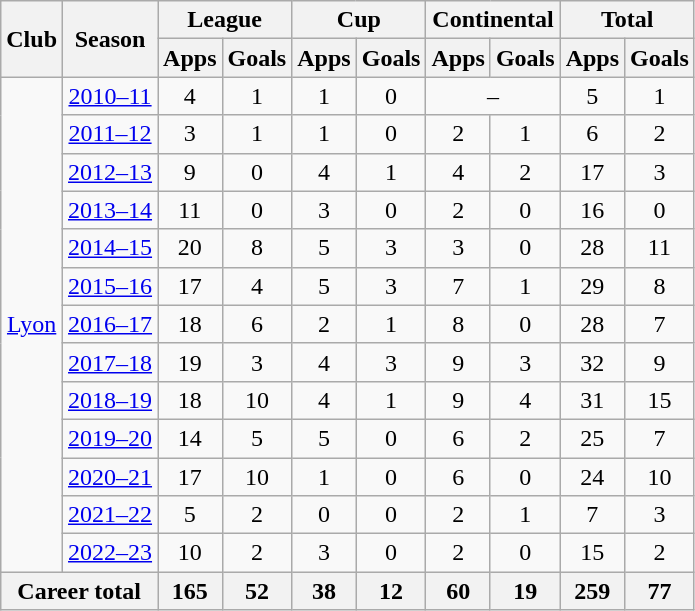<table class="wikitable" style="text-align:center">
<tr>
<th rowspan="2">Club</th>
<th rowspan="2">Season</th>
<th colspan="2">League</th>
<th colspan="2">Cup</th>
<th colspan="2">Continental</th>
<th colspan="2">Total</th>
</tr>
<tr>
<th>Apps</th>
<th>Goals</th>
<th>Apps</th>
<th>Goals</th>
<th>Apps</th>
<th>Goals</th>
<th>Apps</th>
<th>Goals</th>
</tr>
<tr>
<td rowspan="13"><a href='#'>Lyon</a></td>
<td><a href='#'>2010–11</a></td>
<td>4</td>
<td>1</td>
<td>1</td>
<td>0</td>
<td colspan="2">–</td>
<td>5</td>
<td>1</td>
</tr>
<tr>
<td><a href='#'>2011–12</a></td>
<td>3</td>
<td>1</td>
<td>1</td>
<td>0</td>
<td>2</td>
<td>1</td>
<td>6</td>
<td>2</td>
</tr>
<tr>
<td><a href='#'>2012–13</a></td>
<td>9</td>
<td>0</td>
<td>4</td>
<td>1</td>
<td>4</td>
<td>2</td>
<td>17</td>
<td>3</td>
</tr>
<tr>
<td><a href='#'>2013–14</a></td>
<td>11</td>
<td>0</td>
<td>3</td>
<td>0</td>
<td>2</td>
<td>0</td>
<td>16</td>
<td>0</td>
</tr>
<tr>
<td><a href='#'>2014–15</a></td>
<td>20</td>
<td>8</td>
<td>5</td>
<td>3</td>
<td>3</td>
<td>0</td>
<td>28</td>
<td>11</td>
</tr>
<tr>
<td><a href='#'>2015–16</a></td>
<td>17</td>
<td>4</td>
<td>5</td>
<td>3</td>
<td>7</td>
<td>1</td>
<td>29</td>
<td>8</td>
</tr>
<tr>
<td><a href='#'>2016–17</a></td>
<td>18</td>
<td>6</td>
<td>2</td>
<td>1</td>
<td>8</td>
<td>0</td>
<td>28</td>
<td>7</td>
</tr>
<tr>
<td><a href='#'>2017–18</a></td>
<td>19</td>
<td>3</td>
<td>4</td>
<td>3</td>
<td>9</td>
<td>3</td>
<td>32</td>
<td>9</td>
</tr>
<tr>
<td><a href='#'>2018–19</a></td>
<td>18</td>
<td>10</td>
<td>4</td>
<td>1</td>
<td>9</td>
<td>4</td>
<td>31</td>
<td>15</td>
</tr>
<tr>
<td><a href='#'>2019–20</a></td>
<td>14</td>
<td>5</td>
<td>5</td>
<td>0</td>
<td>6</td>
<td>2</td>
<td>25</td>
<td>7</td>
</tr>
<tr>
<td><a href='#'>2020–21</a></td>
<td>17</td>
<td>10</td>
<td>1</td>
<td>0</td>
<td>6</td>
<td>0</td>
<td>24</td>
<td>10</td>
</tr>
<tr>
<td><a href='#'>2021–22</a></td>
<td>5</td>
<td>2</td>
<td>0</td>
<td>0</td>
<td>2</td>
<td>1</td>
<td>7</td>
<td>3</td>
</tr>
<tr>
<td><a href='#'>2022–23</a></td>
<td>10</td>
<td>2</td>
<td>3</td>
<td>0</td>
<td>2</td>
<td>0</td>
<td>15</td>
<td>2</td>
</tr>
<tr>
<th colspan="2">Career total</th>
<th><strong>165</strong></th>
<th><strong>52</strong></th>
<th><strong>38</strong></th>
<th><strong>12</strong></th>
<th><strong>60</strong></th>
<th><strong>19</strong></th>
<th><strong>259</strong></th>
<th><strong>77</strong></th>
</tr>
</table>
